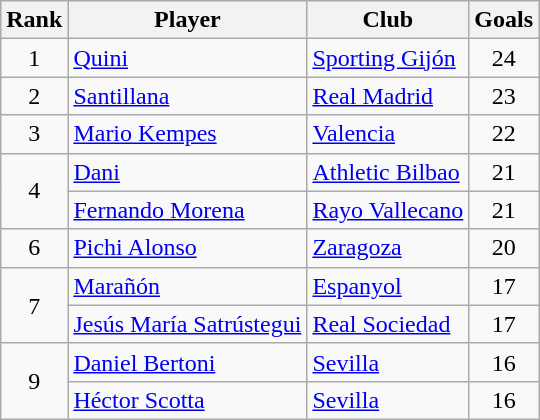<table class="wikitable sortable">
<tr>
<th>Rank</th>
<th>Player</th>
<th>Club</th>
<th>Goals</th>
</tr>
<tr>
<td align=center>1</td>
<td> <a href='#'>Quini</a></td>
<td><a href='#'>Sporting Gijón</a></td>
<td align=center>24</td>
</tr>
<tr>
<td align=center>2</td>
<td> <a href='#'>Santillana</a></td>
<td><a href='#'>Real Madrid</a></td>
<td align=center>23</td>
</tr>
<tr>
<td align=center>3</td>
<td> <a href='#'>Mario Kempes</a></td>
<td><a href='#'>Valencia</a></td>
<td align=center>22</td>
</tr>
<tr>
<td rowspan="2" style="text-align:center;">4</td>
<td> <a href='#'>Dani</a></td>
<td><a href='#'>Athletic Bilbao</a></td>
<td align=center>21</td>
</tr>
<tr>
<td> <a href='#'>Fernando Morena</a></td>
<td><a href='#'>Rayo Vallecano</a></td>
<td align=center>21</td>
</tr>
<tr>
<td align=center>6</td>
<td> <a href='#'>Pichi Alonso</a></td>
<td><a href='#'>Zaragoza</a></td>
<td align=center>20</td>
</tr>
<tr>
<td rowspan="2" style="text-align:center;">7</td>
<td> <a href='#'>Marañón</a></td>
<td><a href='#'>Espanyol</a></td>
<td align=center>17</td>
</tr>
<tr>
<td> <a href='#'>Jesús María Satrústegui</a></td>
<td><a href='#'>Real Sociedad</a></td>
<td align=center>17</td>
</tr>
<tr>
<td rowspan="2" style="text-align:center;">9</td>
<td> <a href='#'>Daniel Bertoni</a></td>
<td><a href='#'>Sevilla</a></td>
<td align=center>16</td>
</tr>
<tr>
<td> <a href='#'>Héctor Scotta</a></td>
<td><a href='#'>Sevilla</a></td>
<td align=center>16</td>
</tr>
</table>
